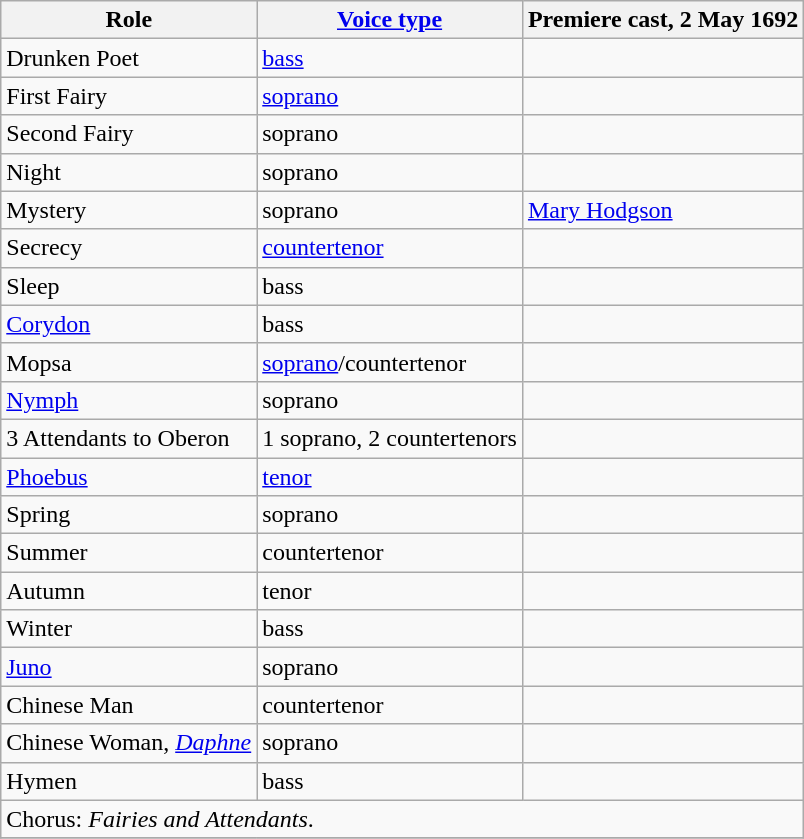<table class="wikitable">
<tr>
<th>Role</th>
<th><a href='#'>Voice type</a></th>
<th>Premiere cast, 2 May 1692</th>
</tr>
<tr>
<td>Drunken Poet</td>
<td><a href='#'>bass</a></td>
<td></td>
</tr>
<tr>
<td>First Fairy</td>
<td><a href='#'>soprano</a></td>
<td></td>
</tr>
<tr>
<td>Second Fairy</td>
<td>soprano</td>
<td></td>
</tr>
<tr>
<td>Night</td>
<td>soprano</td>
<td></td>
</tr>
<tr>
<td>Mystery</td>
<td>soprano</td>
<td><a href='#'>Mary Hodgson</a></td>
</tr>
<tr>
<td>Secrecy</td>
<td><a href='#'>countertenor</a></td>
<td></td>
</tr>
<tr>
<td>Sleep</td>
<td>bass</td>
<td></td>
</tr>
<tr>
<td><a href='#'>Corydon</a></td>
<td>bass</td>
<td></td>
</tr>
<tr>
<td>Mopsa</td>
<td><a href='#'>soprano</a>/countertenor</td>
<td></td>
</tr>
<tr>
<td><a href='#'>Nymph</a></td>
<td>soprano</td>
<td></td>
</tr>
<tr>
<td>3 Attendants to Oberon</td>
<td>1 soprano, 2 countertenors</td>
<td></td>
</tr>
<tr>
<td><a href='#'>Phoebus</a></td>
<td><a href='#'>tenor</a></td>
<td></td>
</tr>
<tr>
<td>Spring</td>
<td>soprano</td>
<td></td>
</tr>
<tr>
<td>Summer</td>
<td>countertenor</td>
<td></td>
</tr>
<tr>
<td>Autumn</td>
<td>tenor</td>
<td></td>
</tr>
<tr>
<td>Winter</td>
<td>bass</td>
<td></td>
</tr>
<tr>
<td><a href='#'>Juno</a></td>
<td>soprano</td>
<td></td>
</tr>
<tr>
<td>Chinese Man</td>
<td>countertenor</td>
<td></td>
</tr>
<tr>
<td>Chinese Woman, <em><a href='#'>Daphne</a></em></td>
<td>soprano</td>
<td></td>
</tr>
<tr>
<td>Hymen</td>
<td>bass</td>
<td></td>
</tr>
<tr>
<td colspan="3">Chorus: <em>Fairies and Attendants</em>.</td>
</tr>
<tr>
</tr>
</table>
